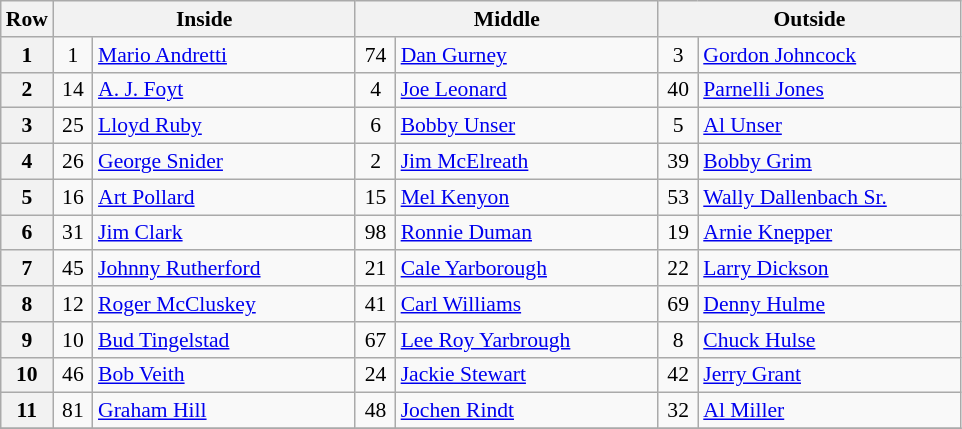<table class="wikitable" style="font-size: 90%;">
<tr>
<th>Row</th>
<th colspan=2 width="195">Inside</th>
<th colspan=2 width="195">Middle</th>
<th colspan=2 width="195">Outside</th>
</tr>
<tr>
<th>1</th>
<td align="center" width="20">1</td>
<td> <a href='#'>Mario Andretti</a></td>
<td align="center" width="20">74</td>
<td> <a href='#'>Dan Gurney</a></td>
<td align="center" width="20">3</td>
<td> <a href='#'>Gordon Johncock</a></td>
</tr>
<tr>
<th>2</th>
<td align="center" width="20">14</td>
<td> <a href='#'>A. J. Foyt</a> </td>
<td align="center" width="20">4</td>
<td> <a href='#'>Joe Leonard</a></td>
<td align="center" width="20">40</td>
<td> <a href='#'>Parnelli Jones</a> </td>
</tr>
<tr>
<th>3</th>
<td align="center" width="20">25</td>
<td> <a href='#'>Lloyd Ruby</a></td>
<td align="center" width="20">6</td>
<td> <a href='#'>Bobby Unser</a></td>
<td align="center" width="20">5</td>
<td> <a href='#'>Al Unser</a></td>
</tr>
<tr>
<th>4</th>
<td align="center" width="20">26</td>
<td> <a href='#'>George Snider</a></td>
<td align="center" width="20">2</td>
<td> <a href='#'>Jim McElreath</a></td>
<td align="center" width="20">39</td>
<td> <a href='#'>Bobby Grim</a></td>
</tr>
<tr>
<th>5</th>
<td align="center" width="20">16</td>
<td> <a href='#'>Art Pollard</a> </td>
<td align="center" width="20">15</td>
<td> <a href='#'>Mel Kenyon</a></td>
<td align="center" width="20">53</td>
<td> <a href='#'>Wally Dallenbach Sr.</a> </td>
</tr>
<tr>
<th>6</th>
<td align="center" width="20">31</td>
<td> <a href='#'>Jim Clark</a> </td>
<td align="center" width="20">98</td>
<td> <a href='#'>Ronnie Duman</a></td>
<td align="center" width="20">19</td>
<td> <a href='#'>Arnie Knepper</a></td>
</tr>
<tr>
<th>7</th>
<td align="center" width="20">45</td>
<td> <a href='#'>Johnny Rutherford</a></td>
<td align="center" width="20">21</td>
<td> <a href='#'>Cale Yarborough</a></td>
<td align="center" width="20">22</td>
<td> <a href='#'>Larry Dickson</a></td>
</tr>
<tr>
<th>8</th>
<td align="center" width="20">12</td>
<td> <a href='#'>Roger McCluskey</a></td>
<td align="center" width="20">41</td>
<td> <a href='#'>Carl Williams</a></td>
<td align="center" width="20">69</td>
<td> <a href='#'>Denny Hulme</a> </td>
</tr>
<tr>
<th>9</th>
<td align="center" width="20">10</td>
<td> <a href='#'>Bud Tingelstad</a></td>
<td align="center" width="20">67</td>
<td> <a href='#'>Lee Roy Yarbrough</a> </td>
<td align="center" width="20">8</td>
<td> <a href='#'>Chuck Hulse</a></td>
</tr>
<tr>
<th>10</th>
<td align="center" width="20">46</td>
<td> <a href='#'>Bob Veith</a></td>
<td align="center" width="20">24</td>
<td> <a href='#'>Jackie Stewart</a></td>
<td align="center" width="20">42</td>
<td> <a href='#'>Jerry Grant</a></td>
</tr>
<tr>
<th>11</th>
<td align="center" width="20">81</td>
<td> <a href='#'>Graham Hill</a> </td>
<td align="center" width="20">48</td>
<td> <a href='#'>Jochen Rindt</a> </td>
<td align="center" width="20">32</td>
<td> <a href='#'>Al Miller</a></td>
</tr>
<tr>
</tr>
</table>
